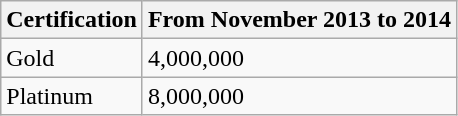<table class="wikitable">
<tr>
<th>Certification</th>
<th>From November 2013 to 2014</th>
</tr>
<tr>
<td>Gold</td>
<td>4,000,000</td>
</tr>
<tr>
<td>Platinum</td>
<td>8,000,000</td>
</tr>
</table>
